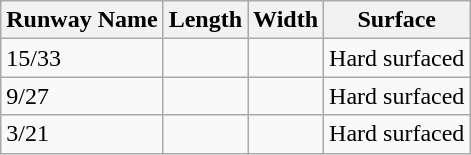<table class="wikitable">
<tr>
<th>Runway Name</th>
<th>Length</th>
<th>Width</th>
<th>Surface</th>
</tr>
<tr>
<td>15/33</td>
<td></td>
<td></td>
<td>Hard surfaced</td>
</tr>
<tr>
<td>9/27</td>
<td></td>
<td></td>
<td>Hard surfaced</td>
</tr>
<tr>
<td>3/21</td>
<td></td>
<td></td>
<td>Hard surfaced</td>
</tr>
</table>
